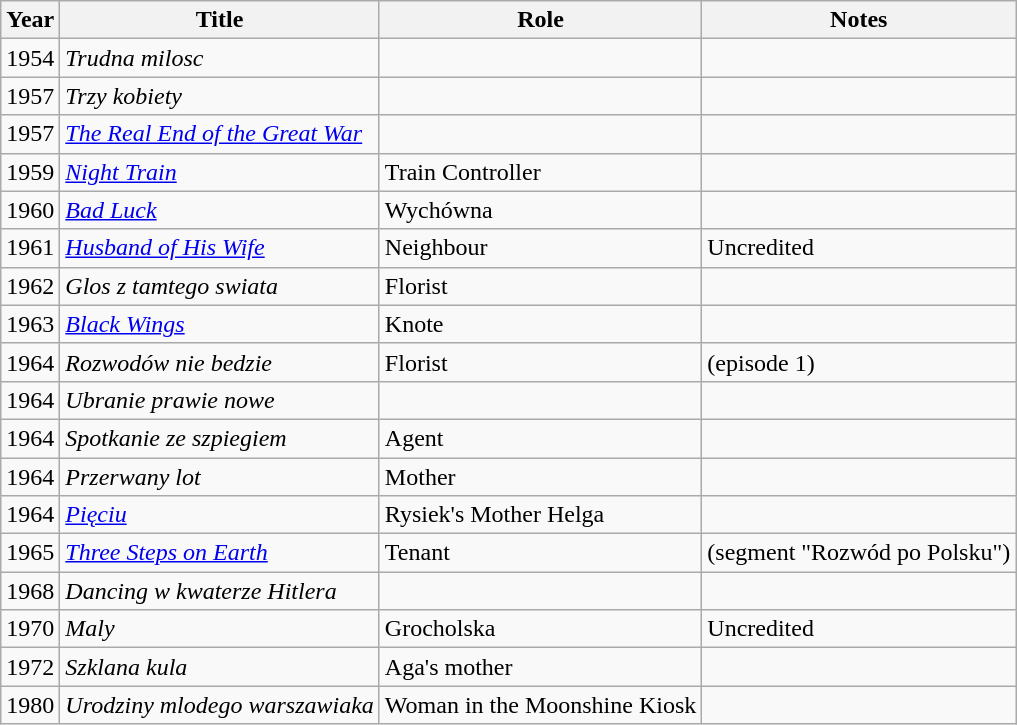<table class="wikitable">
<tr>
<th>Year</th>
<th>Title</th>
<th>Role</th>
<th>Notes</th>
</tr>
<tr>
<td>1954</td>
<td><em>Trudna milosc</em></td>
<td></td>
<td></td>
</tr>
<tr>
<td>1957</td>
<td><em>Trzy kobiety</em></td>
<td></td>
<td></td>
</tr>
<tr>
<td>1957</td>
<td><em><a href='#'>The Real End of the Great War</a></em></td>
<td></td>
<td></td>
</tr>
<tr>
<td>1959</td>
<td><em><a href='#'>Night Train</a></em></td>
<td>Train Controller</td>
<td></td>
</tr>
<tr>
<td>1960</td>
<td><em><a href='#'>Bad Luck</a></em></td>
<td>Wychówna</td>
<td></td>
</tr>
<tr>
<td>1961</td>
<td><em><a href='#'>Husband of His Wife</a></em></td>
<td>Neighbour</td>
<td>Uncredited</td>
</tr>
<tr>
<td>1962</td>
<td><em>Glos z tamtego swiata</em></td>
<td>Florist</td>
<td></td>
</tr>
<tr>
<td>1963</td>
<td><em><a href='#'>Black Wings</a></em></td>
<td>Knote</td>
<td></td>
</tr>
<tr>
<td>1964</td>
<td><em>Rozwodów nie bedzie</em></td>
<td>Florist</td>
<td>(episode 1)</td>
</tr>
<tr>
<td>1964</td>
<td><em>Ubranie prawie nowe</em></td>
<td></td>
<td></td>
</tr>
<tr>
<td>1964</td>
<td><em>Spotkanie ze szpiegiem</em></td>
<td>Agent</td>
<td></td>
</tr>
<tr>
<td>1964</td>
<td><em>Przerwany lot</em></td>
<td>Mother</td>
<td></td>
</tr>
<tr>
<td>1964</td>
<td><em><a href='#'>Pięciu</a></em></td>
<td>Rysiek's Mother Helga</td>
<td></td>
</tr>
<tr>
<td>1965</td>
<td><em><a href='#'>Three Steps on Earth</a></em></td>
<td>Tenant</td>
<td>(segment "Rozwód po Polsku")</td>
</tr>
<tr>
<td>1968</td>
<td><em>Dancing w kwaterze Hitlera</em></td>
<td></td>
<td></td>
</tr>
<tr>
<td>1970</td>
<td><em>Maly</em></td>
<td>Grocholska</td>
<td>Uncredited</td>
</tr>
<tr>
<td>1972</td>
<td><em>Szklana kula</em></td>
<td>Aga's mother</td>
<td></td>
</tr>
<tr>
<td>1980</td>
<td><em>Urodziny mlodego warszawiaka</em></td>
<td>Woman in the Moonshine Kiosk</td>
<td></td>
</tr>
</table>
